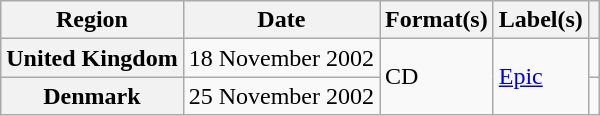<table class="wikitable plainrowheaders">
<tr>
<th scope="col">Region</th>
<th scope="col">Date</th>
<th scope="col">Format(s)</th>
<th scope="col">Label(s)</th>
<th scope="col"></th>
</tr>
<tr>
<th scope="row">United Kingdom</th>
<td>18 November 2002</td>
<td rowspan="2">CD</td>
<td rowspan="2"><a href='#'>Epic</a></td>
<td></td>
</tr>
<tr>
<th scope="row">Denmark</th>
<td>25 November 2002</td>
<td></td>
</tr>
</table>
